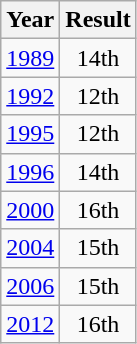<table class="wikitable" style="text-align:center">
<tr>
<th>Year</th>
<th>Result</th>
</tr>
<tr>
<td><a href='#'>1989</a></td>
<td>14th</td>
</tr>
<tr>
<td><a href='#'>1992</a></td>
<td>12th</td>
</tr>
<tr>
<td><a href='#'>1995</a></td>
<td>12th</td>
</tr>
<tr>
<td><a href='#'>1996</a></td>
<td>14th</td>
</tr>
<tr>
<td><a href='#'>2000</a></td>
<td>16th</td>
</tr>
<tr>
<td><a href='#'>2004</a></td>
<td>15th</td>
</tr>
<tr>
<td><a href='#'>2006</a></td>
<td>15th</td>
</tr>
<tr>
<td><a href='#'>2012</a></td>
<td>16th</td>
</tr>
</table>
